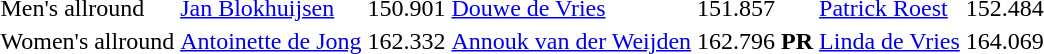<table>
<tr>
<td>Men's allround</td>
<td><a href='#'>Jan Blokhuijsen</a></td>
<td>150.901</td>
<td><a href='#'>Douwe de Vries</a></td>
<td>151.857</td>
<td><a href='#'>Patrick Roest</a></td>
<td>152.484</td>
</tr>
<tr>
<td>Women's allround</td>
<td><a href='#'>Antoinette de Jong</a></td>
<td>162.332</td>
<td><a href='#'>Annouk van der Weijden</a></td>
<td>162.796 <strong>PR</strong></td>
<td><a href='#'>Linda de Vries</a></td>
<td>164.069</td>
</tr>
</table>
